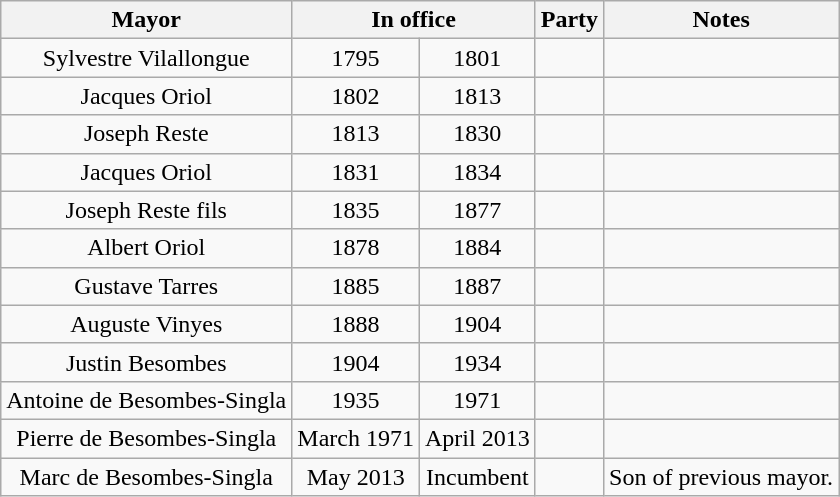<table class="wikitable">
<tr>
<th>Mayor</th>
<th colspan="2">In office</th>
<th>Party</th>
<th>Notes</th>
</tr>
<tr align="center">
<td>Sylvestre Vilallongue</td>
<td>1795</td>
<td>1801</td>
<td></td>
<td></td>
</tr>
<tr align="center">
<td>Jacques Oriol</td>
<td>1802</td>
<td>1813</td>
<td></td>
<td></td>
</tr>
<tr align="center">
<td>Joseph Reste</td>
<td>1813</td>
<td>1830</td>
<td></td>
<td></td>
</tr>
<tr align="center">
<td>Jacques Oriol</td>
<td>1831</td>
<td>1834</td>
<td></td>
<td></td>
</tr>
<tr align="center">
<td>Joseph Reste fils</td>
<td>1835</td>
<td>1877</td>
<td></td>
<td></td>
</tr>
<tr align="center">
<td>Albert Oriol</td>
<td>1878</td>
<td>1884</td>
<td></td>
<td></td>
</tr>
<tr align="center">
<td>Gustave Tarres</td>
<td>1885</td>
<td>1887</td>
<td></td>
<td></td>
</tr>
<tr align="center">
<td>Auguste Vinyes</td>
<td>1888</td>
<td>1904</td>
<td></td>
<td></td>
</tr>
<tr align="center">
<td>Justin Besombes</td>
<td>1904</td>
<td>1934</td>
<td></td>
<td></td>
</tr>
<tr align="center">
<td>Antoine de Besombes-Singla</td>
<td>1935</td>
<td>1971</td>
<td></td>
<td></td>
</tr>
<tr align="center">
<td>Pierre de Besombes-Singla</td>
<td>March 1971</td>
<td>April 2013</td>
<td></td>
<td></td>
</tr>
<tr align="center">
<td>Marc de Besombes-Singla</td>
<td>May 2013</td>
<td>Incumbent</td>
<td></td>
<td>Son of previous mayor.</td>
</tr>
</table>
